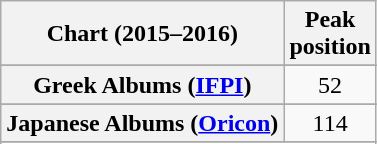<table class="wikitable sortable plainrowheaders" style="text-align:center">
<tr>
<th scope="col">Chart (2015–2016)</th>
<th scope="col">Peak<br>position</th>
</tr>
<tr>
</tr>
<tr>
</tr>
<tr>
</tr>
<tr>
</tr>
<tr>
<th scope="row">Greek Albums (<a href='#'>IFPI</a>)</th>
<td>52</td>
</tr>
<tr>
</tr>
<tr>
</tr>
<tr>
<th scope="row">Japanese Albums (<a href='#'>Oricon</a>)</th>
<td>114</td>
</tr>
<tr>
</tr>
<tr>
</tr>
<tr>
</tr>
<tr>
</tr>
<tr>
</tr>
<tr>
</tr>
<tr>
</tr>
</table>
